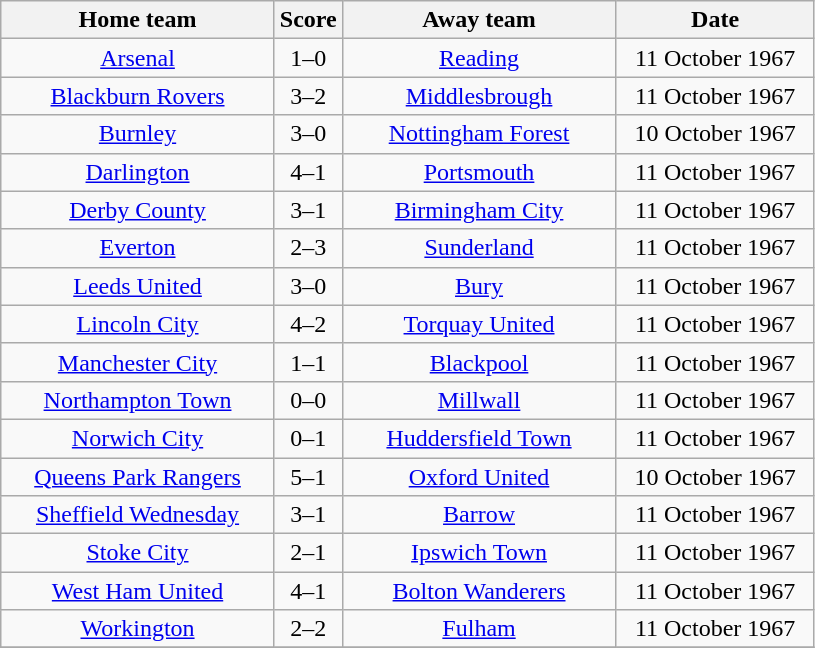<table class="wikitable" style="text-align:center;">
<tr>
<th width=175>Home team</th>
<th width=20>Score</th>
<th width=175>Away team</th>
<th width=125>Date</th>
</tr>
<tr>
<td><a href='#'>Arsenal</a></td>
<td>1–0</td>
<td><a href='#'>Reading</a></td>
<td>11 October 1967</td>
</tr>
<tr>
<td><a href='#'>Blackburn Rovers</a></td>
<td>3–2</td>
<td><a href='#'>Middlesbrough</a></td>
<td>11 October 1967</td>
</tr>
<tr>
<td><a href='#'>Burnley</a></td>
<td>3–0</td>
<td><a href='#'>Nottingham Forest</a></td>
<td>10 October 1967</td>
</tr>
<tr>
<td><a href='#'>Darlington</a></td>
<td>4–1</td>
<td><a href='#'>Portsmouth</a></td>
<td>11 October 1967</td>
</tr>
<tr>
<td><a href='#'>Derby County</a></td>
<td>3–1</td>
<td><a href='#'>Birmingham City</a></td>
<td>11 October 1967</td>
</tr>
<tr>
<td><a href='#'>Everton</a></td>
<td>2–3</td>
<td><a href='#'>Sunderland</a></td>
<td>11 October 1967</td>
</tr>
<tr>
<td><a href='#'>Leeds United</a></td>
<td>3–0</td>
<td><a href='#'>Bury</a></td>
<td>11 October 1967</td>
</tr>
<tr>
<td><a href='#'>Lincoln City</a></td>
<td>4–2</td>
<td><a href='#'>Torquay United</a></td>
<td>11 October 1967</td>
</tr>
<tr>
<td><a href='#'>Manchester City</a></td>
<td>1–1</td>
<td><a href='#'>Blackpool</a></td>
<td>11 October 1967</td>
</tr>
<tr>
<td><a href='#'>Northampton Town</a></td>
<td>0–0</td>
<td><a href='#'>Millwall</a></td>
<td>11 October 1967</td>
</tr>
<tr>
<td><a href='#'>Norwich City</a></td>
<td>0–1</td>
<td><a href='#'>Huddersfield Town</a></td>
<td>11 October 1967</td>
</tr>
<tr>
<td><a href='#'>Queens Park Rangers</a></td>
<td>5–1</td>
<td><a href='#'>Oxford United</a></td>
<td>10 October 1967</td>
</tr>
<tr>
<td><a href='#'>Sheffield Wednesday</a></td>
<td>3–1</td>
<td><a href='#'>Barrow</a></td>
<td>11 October 1967</td>
</tr>
<tr>
<td><a href='#'>Stoke City</a></td>
<td>2–1</td>
<td><a href='#'>Ipswich Town</a></td>
<td>11 October 1967</td>
</tr>
<tr>
<td><a href='#'>West Ham United</a></td>
<td>4–1</td>
<td><a href='#'>Bolton Wanderers</a></td>
<td>11 October 1967</td>
</tr>
<tr>
<td><a href='#'>Workington</a></td>
<td>2–2</td>
<td><a href='#'>Fulham</a></td>
<td>11 October 1967</td>
</tr>
<tr>
</tr>
</table>
